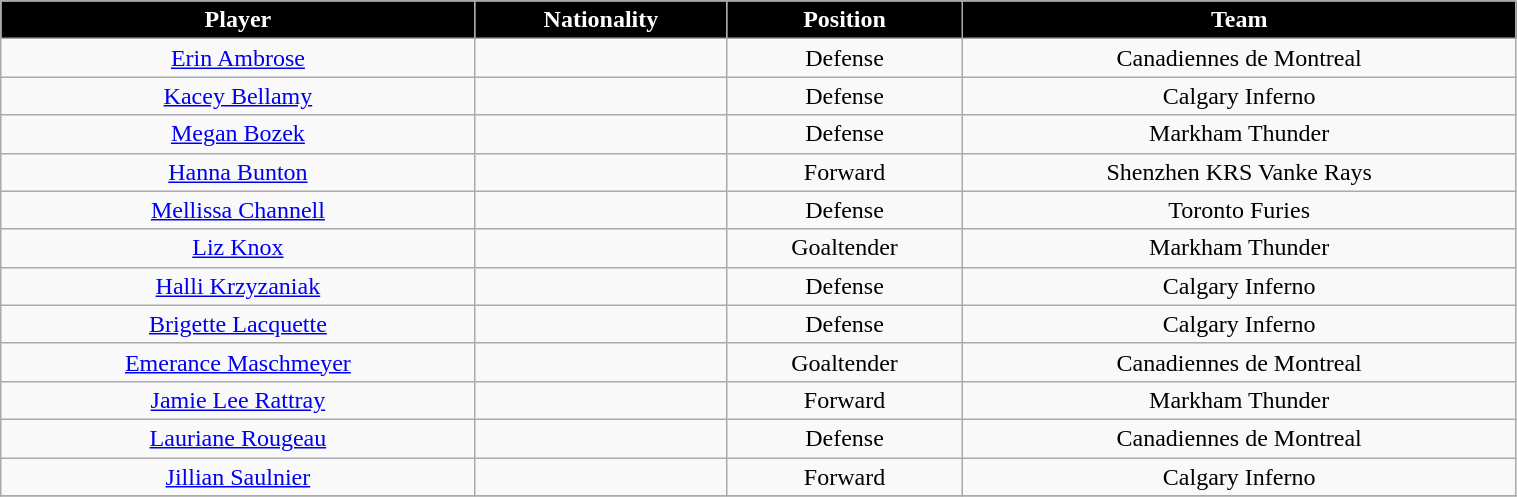<table class="wikitable" width="80%">
<tr align="center" style="background:black;color:white;">
<td><strong>Player</strong></td>
<td><strong>Nationality</strong></td>
<td><strong>Position</strong></td>
<td><strong>Team</strong></td>
</tr>
<tr align="center" bgcolor="">
<td><a href='#'>Erin Ambrose</a></td>
<td></td>
<td>Defense</td>
<td>Canadiennes de Montreal</td>
</tr>
<tr align="center" bgcolor="">
<td><a href='#'>Kacey Bellamy</a></td>
<td></td>
<td>Defense</td>
<td>Calgary Inferno</td>
</tr>
<tr align="center" bgcolor="">
<td><a href='#'>Megan Bozek</a></td>
<td></td>
<td>Defense</td>
<td>Markham Thunder</td>
</tr>
<tr align="center" bgcolor="">
<td><a href='#'>Hanna Bunton</a></td>
<td></td>
<td>Forward</td>
<td>Shenzhen KRS Vanke Rays</td>
</tr>
<tr align="center" bgcolor="">
<td><a href='#'>Mellissa Channell</a></td>
<td></td>
<td>Defense</td>
<td>Toronto Furies</td>
</tr>
<tr align="center" bgcolor="">
<td><a href='#'>Liz Knox</a></td>
<td></td>
<td>Goaltender</td>
<td>Markham Thunder</td>
</tr>
<tr align="center" bgcolor="">
<td><a href='#'>Halli Krzyzaniak</a></td>
<td></td>
<td>Defense</td>
<td>Calgary Inferno</td>
</tr>
<tr align="center" bgcolor="">
<td><a href='#'>Brigette Lacquette</a></td>
<td></td>
<td>Defense</td>
<td>Calgary Inferno</td>
</tr>
<tr align="center" bgcolor="">
<td><a href='#'>Emerance Maschmeyer</a></td>
<td></td>
<td>Goaltender</td>
<td>Canadiennes de Montreal</td>
</tr>
<tr align="center" bgcolor="">
<td><a href='#'>Jamie Lee Rattray</a></td>
<td></td>
<td>Forward</td>
<td>Markham Thunder</td>
</tr>
<tr align="center" bgcolor="">
<td><a href='#'>Lauriane Rougeau</a></td>
<td></td>
<td>Defense</td>
<td>Canadiennes de Montreal</td>
</tr>
<tr align="center" bgcolor="">
<td><a href='#'>Jillian Saulnier</a></td>
<td></td>
<td>Forward</td>
<td>Calgary Inferno</td>
</tr>
<tr align="center" bgcolor="">
</tr>
</table>
